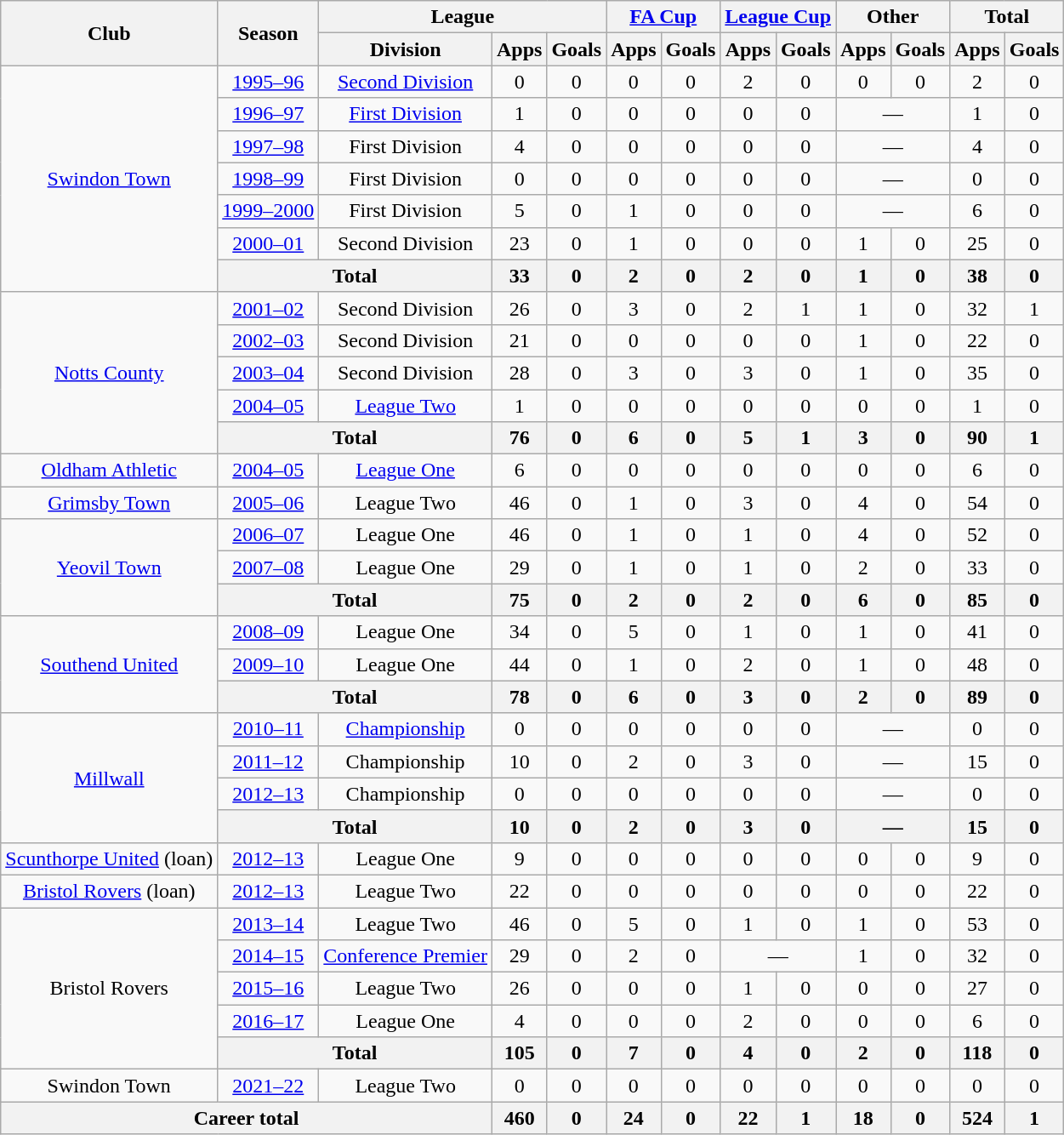<table class=wikitable style="text-align: center;">
<tr>
<th rowspan=2>Club</th>
<th rowspan=2>Season</th>
<th colspan=3>League</th>
<th colspan=2><a href='#'>FA Cup</a></th>
<th colspan=2><a href='#'>League Cup</a></th>
<th colspan=2>Other</th>
<th colspan=2>Total</th>
</tr>
<tr>
<th>Division</th>
<th>Apps</th>
<th>Goals</th>
<th>Apps</th>
<th>Goals</th>
<th>Apps</th>
<th>Goals</th>
<th>Apps</th>
<th>Goals</th>
<th>Apps</th>
<th>Goals</th>
</tr>
<tr>
<td rowspan=7><a href='#'>Swindon Town</a></td>
<td><a href='#'>1995–96</a></td>
<td><a href='#'>Second Division</a></td>
<td>0</td>
<td>0</td>
<td>0</td>
<td>0</td>
<td>2</td>
<td>0</td>
<td>0</td>
<td>0</td>
<td>2</td>
<td>0</td>
</tr>
<tr>
<td><a href='#'>1996–97</a></td>
<td><a href='#'>First Division</a></td>
<td>1</td>
<td>0</td>
<td>0</td>
<td>0</td>
<td>0</td>
<td>0</td>
<td colspan=2>—</td>
<td>1</td>
<td>0</td>
</tr>
<tr>
<td><a href='#'>1997–98</a></td>
<td>First Division</td>
<td>4</td>
<td>0</td>
<td>0</td>
<td>0</td>
<td>0</td>
<td>0</td>
<td colspan=2>—</td>
<td>4</td>
<td>0</td>
</tr>
<tr>
<td><a href='#'>1998–99</a></td>
<td>First Division</td>
<td>0</td>
<td>0</td>
<td>0</td>
<td>0</td>
<td>0</td>
<td>0</td>
<td colspan=2>—</td>
<td>0</td>
<td>0</td>
</tr>
<tr>
<td><a href='#'>1999–2000</a></td>
<td>First Division</td>
<td>5</td>
<td>0</td>
<td>1</td>
<td>0</td>
<td>0</td>
<td>0</td>
<td colspan=2>—</td>
<td>6</td>
<td>0</td>
</tr>
<tr>
<td><a href='#'>2000–01</a></td>
<td>Second Division</td>
<td>23</td>
<td>0</td>
<td>1</td>
<td>0</td>
<td>0</td>
<td>0</td>
<td>1</td>
<td>0</td>
<td>25</td>
<td>0</td>
</tr>
<tr>
<th colspan=2>Total</th>
<th>33</th>
<th>0</th>
<th>2</th>
<th>0</th>
<th>2</th>
<th>0</th>
<th>1</th>
<th>0</th>
<th>38</th>
<th>0</th>
</tr>
<tr>
<td rowspan=5><a href='#'>Notts County</a></td>
<td><a href='#'>2001–02</a></td>
<td>Second Division</td>
<td>26</td>
<td>0</td>
<td>3</td>
<td>0</td>
<td>2</td>
<td>1</td>
<td>1</td>
<td>0</td>
<td>32</td>
<td>1</td>
</tr>
<tr>
<td><a href='#'>2002–03</a></td>
<td>Second Division</td>
<td>21</td>
<td>0</td>
<td>0</td>
<td>0</td>
<td>0</td>
<td>0</td>
<td>1</td>
<td>0</td>
<td>22</td>
<td>0</td>
</tr>
<tr>
<td><a href='#'>2003–04</a></td>
<td>Second Division</td>
<td>28</td>
<td>0</td>
<td>3</td>
<td>0</td>
<td>3</td>
<td>0</td>
<td>1</td>
<td>0</td>
<td>35</td>
<td>0</td>
</tr>
<tr>
<td><a href='#'>2004–05</a></td>
<td><a href='#'>League Two</a></td>
<td>1</td>
<td>0</td>
<td>0</td>
<td>0</td>
<td>0</td>
<td>0</td>
<td>0</td>
<td>0</td>
<td>1</td>
<td>0</td>
</tr>
<tr>
<th colspan=2>Total</th>
<th>76</th>
<th>0</th>
<th>6</th>
<th>0</th>
<th>5</th>
<th>1</th>
<th>3</th>
<th>0</th>
<th>90</th>
<th>1</th>
</tr>
<tr>
<td><a href='#'>Oldham Athletic</a></td>
<td><a href='#'>2004–05</a></td>
<td><a href='#'>League One</a></td>
<td>6</td>
<td>0</td>
<td>0</td>
<td>0</td>
<td>0</td>
<td>0</td>
<td>0</td>
<td>0</td>
<td>6</td>
<td>0</td>
</tr>
<tr>
<td><a href='#'>Grimsby Town</a></td>
<td><a href='#'>2005–06</a></td>
<td>League Two</td>
<td>46</td>
<td>0</td>
<td>1</td>
<td>0</td>
<td>3</td>
<td>0</td>
<td>4</td>
<td>0</td>
<td>54</td>
<td>0</td>
</tr>
<tr>
<td rowspan=3><a href='#'>Yeovil Town</a></td>
<td><a href='#'>2006–07</a></td>
<td>League One</td>
<td>46</td>
<td>0</td>
<td>1</td>
<td>0</td>
<td>1</td>
<td>0</td>
<td>4</td>
<td>0</td>
<td>52</td>
<td>0</td>
</tr>
<tr>
<td><a href='#'>2007–08</a></td>
<td>League One</td>
<td>29</td>
<td>0</td>
<td>1</td>
<td>0</td>
<td>1</td>
<td>0</td>
<td>2</td>
<td>0</td>
<td>33</td>
<td>0</td>
</tr>
<tr>
<th colspan=2>Total</th>
<th>75</th>
<th>0</th>
<th>2</th>
<th>0</th>
<th>2</th>
<th>0</th>
<th>6</th>
<th>0</th>
<th>85</th>
<th>0</th>
</tr>
<tr>
<td rowspan=3><a href='#'>Southend United</a></td>
<td><a href='#'>2008–09</a></td>
<td>League One</td>
<td>34</td>
<td>0</td>
<td>5</td>
<td>0</td>
<td>1</td>
<td>0</td>
<td>1</td>
<td>0</td>
<td>41</td>
<td>0</td>
</tr>
<tr>
<td><a href='#'>2009–10</a></td>
<td>League One</td>
<td>44</td>
<td>0</td>
<td>1</td>
<td>0</td>
<td>2</td>
<td>0</td>
<td>1</td>
<td>0</td>
<td>48</td>
<td>0</td>
</tr>
<tr>
<th colspan=2>Total</th>
<th>78</th>
<th>0</th>
<th>6</th>
<th>0</th>
<th>3</th>
<th>0</th>
<th>2</th>
<th>0</th>
<th>89</th>
<th>0</th>
</tr>
<tr>
<td rowspan=4><a href='#'>Millwall</a></td>
<td><a href='#'>2010–11</a></td>
<td><a href='#'>Championship</a></td>
<td>0</td>
<td>0</td>
<td>0</td>
<td>0</td>
<td>0</td>
<td>0</td>
<td colspan=2>—</td>
<td>0</td>
<td>0</td>
</tr>
<tr>
<td><a href='#'>2011–12</a></td>
<td>Championship</td>
<td>10</td>
<td>0</td>
<td>2</td>
<td>0</td>
<td>3</td>
<td>0</td>
<td colspan=2>—</td>
<td>15</td>
<td>0</td>
</tr>
<tr>
<td><a href='#'>2012–13</a></td>
<td>Championship</td>
<td>0</td>
<td>0</td>
<td>0</td>
<td>0</td>
<td>0</td>
<td>0</td>
<td colspan=2>—</td>
<td>0</td>
<td>0</td>
</tr>
<tr>
<th colspan=2>Total</th>
<th>10</th>
<th>0</th>
<th>2</th>
<th>0</th>
<th>3</th>
<th>0</th>
<th colspan=2>—</th>
<th>15</th>
<th>0</th>
</tr>
<tr>
<td><a href='#'>Scunthorpe United</a> (loan)</td>
<td><a href='#'>2012–13</a></td>
<td>League One</td>
<td>9</td>
<td>0</td>
<td>0</td>
<td>0</td>
<td>0</td>
<td>0</td>
<td>0</td>
<td>0</td>
<td>9</td>
<td>0</td>
</tr>
<tr>
<td><a href='#'>Bristol Rovers</a> (loan)</td>
<td><a href='#'>2012–13</a></td>
<td>League Two</td>
<td>22</td>
<td>0</td>
<td>0</td>
<td>0</td>
<td>0</td>
<td>0</td>
<td>0</td>
<td>0</td>
<td>22</td>
<td>0</td>
</tr>
<tr>
<td rowspan=5>Bristol Rovers</td>
<td><a href='#'>2013–14</a></td>
<td>League Two</td>
<td>46</td>
<td>0</td>
<td>5</td>
<td>0</td>
<td>1</td>
<td>0</td>
<td>1</td>
<td>0</td>
<td>53</td>
<td>0</td>
</tr>
<tr>
<td><a href='#'>2014–15</a></td>
<td><a href='#'>Conference Premier</a></td>
<td>29</td>
<td>0</td>
<td>2</td>
<td>0</td>
<td colspan=2>—</td>
<td>1</td>
<td>0</td>
<td>32</td>
<td>0</td>
</tr>
<tr>
<td><a href='#'>2015–16</a></td>
<td>League Two</td>
<td>26</td>
<td>0</td>
<td>0</td>
<td>0</td>
<td>1</td>
<td>0</td>
<td>0</td>
<td>0</td>
<td>27</td>
<td>0</td>
</tr>
<tr>
<td><a href='#'>2016–17</a></td>
<td>League One</td>
<td>4</td>
<td>0</td>
<td>0</td>
<td>0</td>
<td>2</td>
<td>0</td>
<td>0</td>
<td>0</td>
<td>6</td>
<td>0</td>
</tr>
<tr>
<th colspan=2>Total</th>
<th>105</th>
<th>0</th>
<th>7</th>
<th>0</th>
<th>4</th>
<th>0</th>
<th>2</th>
<th>0</th>
<th>118</th>
<th>0</th>
</tr>
<tr>
<td>Swindon Town</td>
<td><a href='#'>2021–22</a></td>
<td>League Two</td>
<td>0</td>
<td>0</td>
<td>0</td>
<td>0</td>
<td>0</td>
<td>0</td>
<td>0</td>
<td>0</td>
<td>0</td>
<td>0</td>
</tr>
<tr>
<th colspan=3>Career total</th>
<th>460</th>
<th>0</th>
<th>24</th>
<th>0</th>
<th>22</th>
<th>1</th>
<th>18</th>
<th>0</th>
<th>524</th>
<th>1</th>
</tr>
</table>
